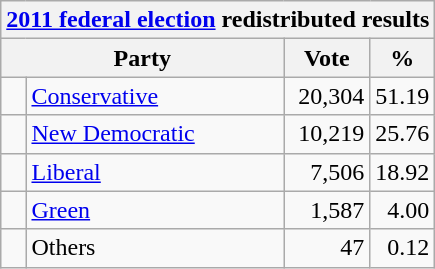<table class="wikitable">
<tr>
<th colspan="4"><a href='#'>2011 federal election</a> redistributed results</th>
</tr>
<tr>
<th bgcolor="#DDDDFF" width="130px" colspan="2">Party</th>
<th bgcolor="#DDDDFF" width="50px">Vote</th>
<th bgcolor="#DDDDFF" width="30px">%</th>
</tr>
<tr>
<td> </td>
<td><a href='#'>Conservative</a></td>
<td align=right>20,304</td>
<td align=right>51.19</td>
</tr>
<tr>
<td> </td>
<td><a href='#'>New Democratic</a></td>
<td align=right>10,219</td>
<td align=right>25.76</td>
</tr>
<tr>
<td> </td>
<td><a href='#'>Liberal</a></td>
<td align=right>7,506</td>
<td align=right>18.92</td>
</tr>
<tr>
<td> </td>
<td><a href='#'>Green</a></td>
<td align=right>1,587</td>
<td align=right>4.00</td>
</tr>
<tr>
<td> </td>
<td>Others</td>
<td align=right>47</td>
<td align=right>0.12</td>
</tr>
</table>
